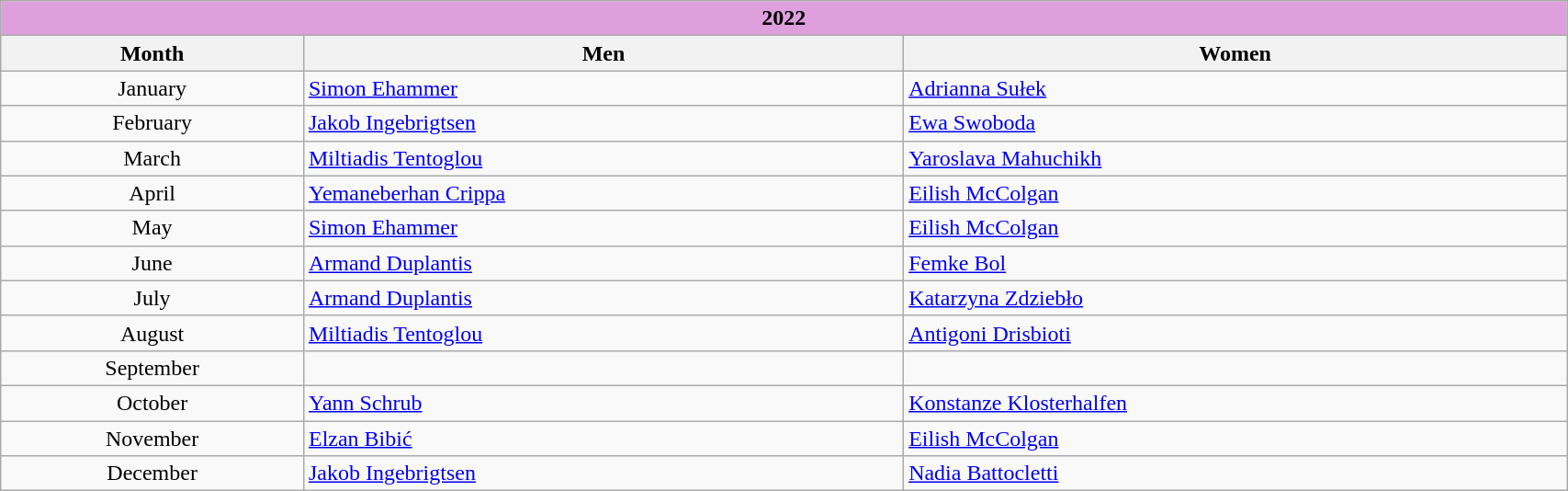<table class="wikitable" width=90% style="font-size:100%; text-align:left;">
<tr>
<td colspan=3 bgcolor=plum align=center><strong>2022</strong></td>
</tr>
<tr>
<th>Month</th>
<th>Men</th>
<th>Women</th>
</tr>
<tr>
<td align=center>January</td>
<td> <a href='#'>Simon Ehammer</a></td>
<td> <a href='#'>Adrianna Sułek</a></td>
</tr>
<tr>
<td align=center>February</td>
<td> <a href='#'>Jakob Ingebrigtsen</a></td>
<td> <a href='#'>Ewa Swoboda</a></td>
</tr>
<tr>
<td align=center>March</td>
<td> <a href='#'>Miltiadis Tentoglou</a></td>
<td> <a href='#'>Yaroslava Mahuchikh</a></td>
</tr>
<tr>
<td align=center>April</td>
<td> <a href='#'>Yemaneberhan Crippa</a></td>
<td> <a href='#'>Eilish McColgan</a></td>
</tr>
<tr>
<td align=center>May</td>
<td> <a href='#'>Simon Ehammer</a></td>
<td> <a href='#'>Eilish McColgan</a></td>
</tr>
<tr>
<td align=center>June</td>
<td> <a href='#'>Armand Duplantis</a></td>
<td> <a href='#'>Femke Bol</a></td>
</tr>
<tr>
<td align=center>July</td>
<td> <a href='#'>Armand Duplantis</a></td>
<td> <a href='#'>Katarzyna Zdziebło</a></td>
</tr>
<tr>
<td align=center>August</td>
<td> <a href='#'>Miltiadis Tentoglou</a></td>
<td> <a href='#'>Antigoni Drisbioti</a></td>
</tr>
<tr>
<td align=center>September</td>
<td></td>
<td></td>
</tr>
<tr>
<td align=center>October</td>
<td> <a href='#'>Yann Schrub</a></td>
<td> <a href='#'>Konstanze Klosterhalfen</a></td>
</tr>
<tr>
<td align=center>November</td>
<td> <a href='#'>Elzan Bibić</a></td>
<td> <a href='#'>Eilish McColgan</a></td>
</tr>
<tr>
<td align=center>December</td>
<td> <a href='#'>Jakob Ingebrigtsen</a></td>
<td> <a href='#'>Nadia Battocletti</a></td>
</tr>
</table>
